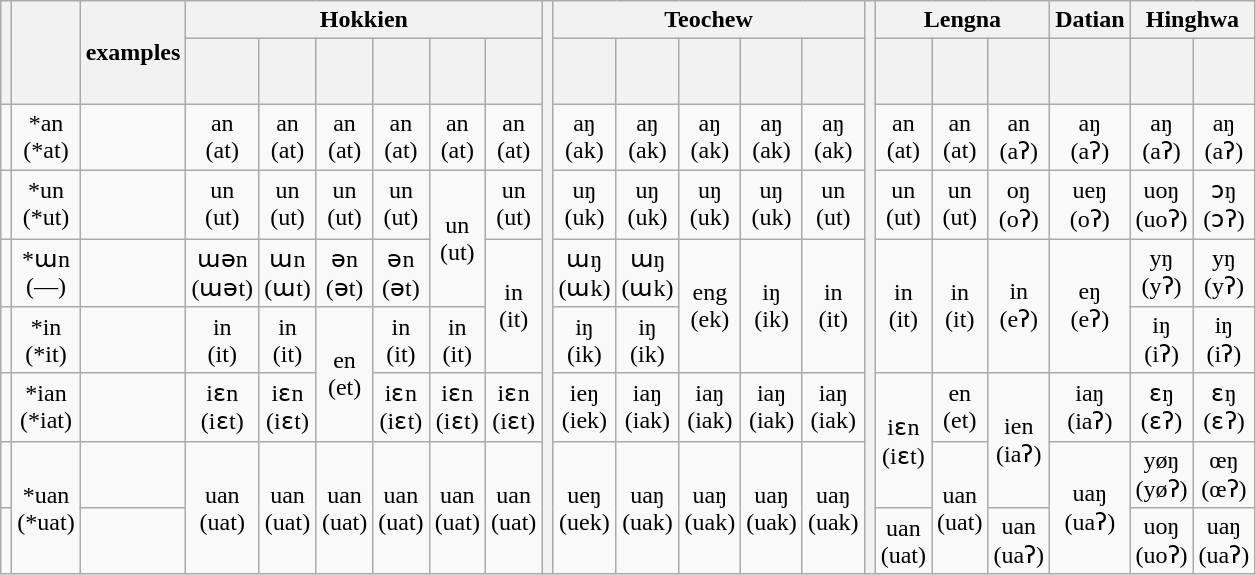<table class="wikitable" style="text-align:center">
<tr>
<th rowspan="2"></th>
<th rowspan="2"></th>
<th rowspan="2">examples</th>
<th colspan="6">Hokkien</th>
<th rowspan="9"></th>
<th colspan="5">Teochew</th>
<th rowspan="9"></th>
<th colspan="3">Lengna</th>
<th>Datian</th>
<th colspan="2">Hinghwa</th>
</tr>
<tr>
<th></th>
<th></th>
<th></th>
<th><br></th>
<th> <br> <br></th>
<th></th>
<th></th>
<th></th>
<th></th>
<th></th>
<th><br></th>
<th></th>
<th></th>
<th></th>
<th></th>
<th></th>
<th></th>
</tr>
<tr>
<td></td>
<td>*an<br>(*at)</td>
<td style="text-align: left;"></td>
<td>an<br>(at)</td>
<td>an<br>(at)</td>
<td>an<br>(at)</td>
<td>an<br>(at)</td>
<td>an<br>(at)</td>
<td>an<br>(at)</td>
<td>aŋ<br>(ak)</td>
<td>aŋ<br>(ak)</td>
<td>aŋ<br>(ak)</td>
<td>aŋ<br>(ak)</td>
<td>aŋ<br>(ak)</td>
<td>an<br>(at)</td>
<td>an<br>(at)</td>
<td>an<br>(aʔ)</td>
<td>aŋ<br>(aʔ)</td>
<td>aŋ<br>(aʔ)</td>
<td>aŋ<br>(aʔ)</td>
</tr>
<tr>
<td></td>
<td>*un<br>(*ut)</td>
<td style="text-align: left;"></td>
<td>un<br>(ut)</td>
<td>un<br>(ut)</td>
<td>un<br>(ut)</td>
<td>un<br>(ut)</td>
<td rowspan="2">un<br>(ut)</td>
<td>un<br>(ut)</td>
<td>uŋ<br>(uk)</td>
<td>uŋ<br>(uk)</td>
<td>uŋ<br>(uk)</td>
<td>uŋ<br>(uk)</td>
<td>un<br>(ut)</td>
<td>un<br>(ut)</td>
<td>un<br>(ut)</td>
<td>oŋ<br>(oʔ)</td>
<td>ueŋ<br>(oʔ)</td>
<td>uoŋ<br>(uoʔ)</td>
<td>ɔŋ<br>(ɔʔ)</td>
</tr>
<tr>
<td></td>
<td>*ɯn<br>(—)</td>
<td style="text-align: left;"></td>
<td>ɯən<br>(ɯət)</td>
<td>ɯn<br>(ɯt)</td>
<td>ən<br>(ət)</td>
<td>ən<br>(ət)</td>
<td rowspan="2">in<br>(it)</td>
<td>ɯŋ<br>(ɯk)</td>
<td>ɯŋ<br>(ɯk)</td>
<td rowspan="2">eng<br>(ek)</td>
<td rowspan="2">iŋ<br>(ik)</td>
<td rowspan="2">in<br>(it)</td>
<td rowspan="2">in<br>(it)</td>
<td rowspan="2">in<br>(it)</td>
<td rowspan="2">in<br>(eʔ)</td>
<td rowspan="2">eŋ<br>(eʔ)</td>
<td>yŋ<br>(yʔ)</td>
<td>yŋ<br>(yʔ)</td>
</tr>
<tr>
<td></td>
<td>*in<br>(*it)</td>
<td style="text-align: left;"></td>
<td>in<br>(it)</td>
<td>in<br>(it)</td>
<td rowspan="2">en<br>(et)</td>
<td>in<br>(it)</td>
<td>in<br>(it)</td>
<td>iŋ<br>(ik)</td>
<td>iŋ<br>(ik)</td>
<td>iŋ<br>(iʔ)</td>
<td>iŋ<br>(iʔ)</td>
</tr>
<tr>
<td></td>
<td>*ian<br>(*iat)</td>
<td style="text-align: left;"></td>
<td>iɛn<br>(iɛt)</td>
<td>iɛn<br>(iɛt)</td>
<td>iɛn<br>(iɛt)</td>
<td>iɛn<br>(iɛt)</td>
<td>iɛn<br>(iɛt)</td>
<td>ieŋ<br>(iek)</td>
<td>iaŋ<br>(iak)</td>
<td>iaŋ<br>(iak)</td>
<td>iaŋ<br>(iak)</td>
<td>iaŋ<br>(iak)</td>
<td rowspan="2">iɛn<br>(iɛt)</td>
<td>en<br>(et)</td>
<td rowspan="2">ien<br>(iaʔ)</td>
<td>iaŋ<br>(iaʔ)</td>
<td>ɛŋ<br>(ɛʔ)</td>
<td>ɛŋ<br>(ɛʔ)</td>
</tr>
<tr>
<td></td>
<td rowspan="2">*uan<br>(*uat)</td>
<td style="text-align: left;"></td>
<td rowspan="2">uan<br>(uat)</td>
<td rowspan="2">uan<br>(uat)</td>
<td rowspan="2">uan<br>(uat)</td>
<td rowspan="2">uan<br>(uat)</td>
<td rowspan="2">uan<br>(uat)</td>
<td rowspan="2">uan<br>(uat)</td>
<td rowspan="2">ueŋ<br>(uek)</td>
<td rowspan="2">uaŋ<br>(uak)</td>
<td rowspan="2">uaŋ<br>(uak)</td>
<td rowspan="2">uaŋ<br>(uak)</td>
<td rowspan="2">uaŋ<br>(uak)</td>
<td rowspan="2">uan<br>(uat)</td>
<td rowspan="2">uaŋ<br>(uaʔ)</td>
<td>yøŋ<br>(yøʔ)</td>
<td>œŋ<br>(œʔ)</td>
</tr>
<tr>
<td></td>
<td style="text-align: left;"></td>
<td>uan<br>(uat)</td>
<td>uan<br>(uaʔ)</td>
<td>uoŋ<br>(uoʔ)</td>
<td>uaŋ<br>(uaʔ)</td>
</tr>
</table>
